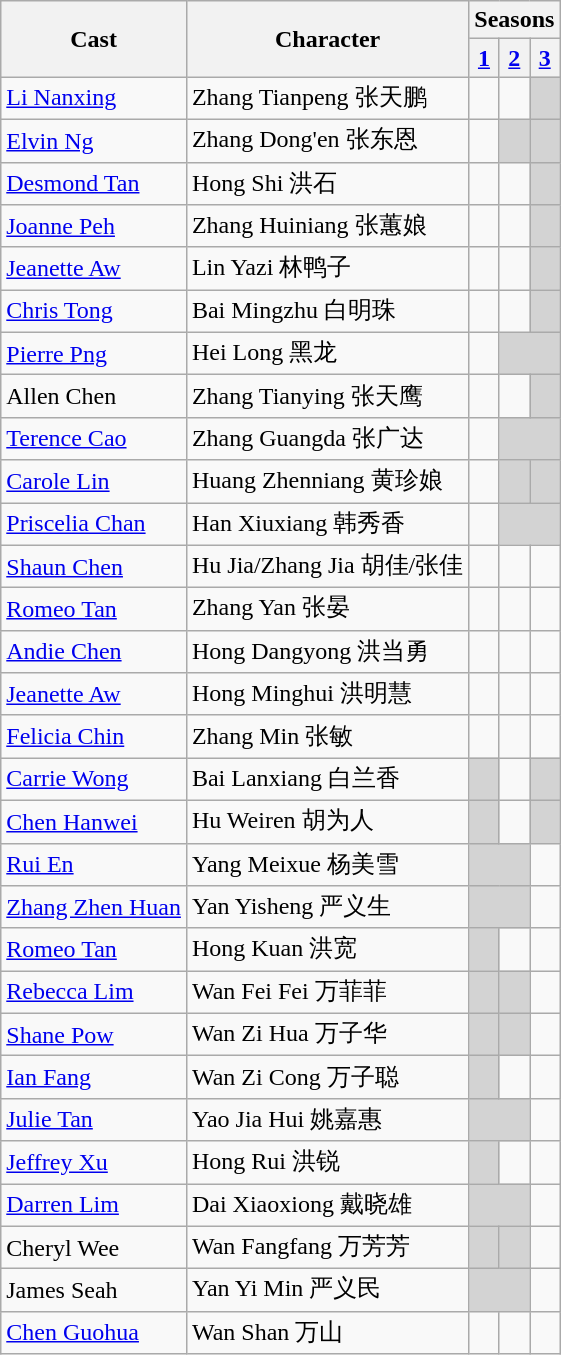<table class="wikitable sortable">
<tr>
<th rowspan=2>Cast</th>
<th rowspan=2>Character</th>
<th colspan=3>Seasons</th>
</tr>
<tr>
<th><a href='#'>1</a></th>
<th><a href='#'>2</a></th>
<th><a href='#'>3</a></th>
</tr>
<tr>
<td><a href='#'>Li Nanxing</a></td>
<td>Zhang Tianpeng 张天鹏</td>
<td></td>
<td></td>
<td align="center" bgcolor="lightgrey"></td>
</tr>
<tr>
<td><a href='#'>Elvin Ng</a></td>
<td>Zhang Dong'en 张东恩</td>
<td></td>
<td align="center" bgcolor="lightgrey"></td>
<td bgcolor="lightgrey"></td>
</tr>
<tr>
<td><a href='#'>Desmond Tan</a></td>
<td>Hong Shi 洪石</td>
<td></td>
<td></td>
<td align="center" bgcolor="lightgrey"></td>
</tr>
<tr>
<td><a href='#'>Joanne Peh</a></td>
<td>Zhang Huiniang 张蕙娘</td>
<td></td>
<td></td>
<td align="center" bgcolor="lightgrey"></td>
</tr>
<tr>
<td><a href='#'>Jeanette Aw</a></td>
<td>Lin Yazi 林鸭子</td>
<td></td>
<td></td>
<td align="center" bgcolor="lightgrey"></td>
</tr>
<tr>
<td><a href='#'>Chris Tong</a></td>
<td>Bai Mingzhu 白明珠</td>
<td></td>
<td></td>
<td align="center" bgcolor="lightgrey"></td>
</tr>
<tr>
<td><a href='#'>Pierre Png</a></td>
<td>Hei Long 黑龙</td>
<td></td>
<td colspan=2 bgcolor="lightgrey"></td>
</tr>
<tr>
<td>Allen Chen</td>
<td>Zhang Tianying 张天鹰</td>
<td></td>
<td></td>
<td align="center" bgcolor="lightgrey"></td>
</tr>
<tr>
<td><a href='#'>Terence Cao</a></td>
<td>Zhang Guangda 张广达</td>
<td></td>
<td colspan=2 bgcolor="lightgrey"></td>
</tr>
<tr>
<td><a href='#'>Carole Lin</a></td>
<td>Huang Zhenniang 黄珍娘</td>
<td></td>
<td align="center" bgcolor="lightgrey"></td>
<td bgcolor="lightgrey"></td>
</tr>
<tr>
<td><a href='#'>Priscelia Chan</a></td>
<td>Han Xiuxiang 韩秀香</td>
<td></td>
<td colspan=2 bgcolor="lightgrey"></td>
</tr>
<tr>
<td><a href='#'>Shaun Chen</a></td>
<td>Hu Jia/Zhang Jia 胡佳/张佳</td>
<td></td>
<td></td>
<td></td>
</tr>
<tr>
<td><a href='#'>Romeo Tan</a></td>
<td>Zhang Yan 张晏</td>
<td></td>
<td></td>
<td></td>
</tr>
<tr>
<td><a href='#'>Andie Chen</a></td>
<td>Hong Dangyong 洪当勇</td>
<td></td>
<td></td>
<td></td>
</tr>
<tr>
<td><a href='#'>Jeanette Aw</a></td>
<td>Hong Minghui 洪明慧</td>
<td></td>
<td></td>
<td></td>
</tr>
<tr>
<td><a href='#'>Felicia Chin</a></td>
<td>Zhang Min 张敏</td>
<td></td>
<td></td>
<td></td>
</tr>
<tr>
<td><a href='#'>Carrie Wong</a></td>
<td>Bai Lanxiang 白兰香</td>
<td bgcolor="lightgrey"></td>
<td></td>
<td align="center" bgcolor="lightgrey"></td>
</tr>
<tr>
<td><a href='#'>Chen Hanwei</a></td>
<td>Hu Weiren 胡为人</td>
<td bgcolor="lightgrey"></td>
<td></td>
<td align="center" bgcolor="lightgrey"></td>
</tr>
<tr>
<td><a href='#'>Rui En</a></td>
<td>Yang Meixue 杨美雪</td>
<td colspan=2 bgcolor="lightgrey"></td>
<td></td>
</tr>
<tr>
<td><a href='#'>Zhang Zhen Huan</a></td>
<td>Yan Yisheng 严义生</td>
<td colspan=2 bgcolor="lightgrey"></td>
<td></td>
</tr>
<tr>
<td><a href='#'>Romeo Tan</a></td>
<td>Hong Kuan 洪宽</td>
<td bgcolor="lightgrey"></td>
<td></td>
<td></td>
</tr>
<tr>
<td><a href='#'>Rebecca Lim</a></td>
<td>Wan Fei Fei 万菲菲</td>
<td bgcolor="lightgrey"></td>
<td align="center" bgcolor="lightgrey"></td>
<td></td>
</tr>
<tr>
<td><a href='#'>Shane Pow</a></td>
<td>Wan Zi Hua 万子华</td>
<td bgcolor="lightgrey"></td>
<td align="center" bgcolor="lightgrey"></td>
<td></td>
</tr>
<tr>
<td><a href='#'>Ian Fang</a></td>
<td>Wan Zi Cong 万子聪</td>
<td bgcolor="lightgrey"></td>
<td></td>
<td></td>
</tr>
<tr>
<td><a href='#'>Julie Tan</a></td>
<td>Yao Jia Hui 姚嘉惠</td>
<td colspan=2 bgcolor="lightgrey"></td>
<td></td>
</tr>
<tr>
<td><a href='#'>Jeffrey Xu</a></td>
<td>Hong Rui 洪锐</td>
<td bgcolor="lightgrey"></td>
<td></td>
<td></td>
</tr>
<tr>
<td><a href='#'>Darren Lim</a></td>
<td>Dai Xiaoxiong 戴晓雄</td>
<td colspan=2 bgcolor="lightgrey"></td>
<td></td>
</tr>
<tr>
<td>Cheryl Wee</td>
<td>Wan Fangfang 万芳芳</td>
<td bgcolor="lightgrey"></td>
<td align="center" bgcolor="lightgrey"></td>
<td></td>
</tr>
<tr>
<td>James Seah</td>
<td>Yan Yi Min 严义民</td>
<td colspan=2 bgcolor="lightgrey"></td>
<td></td>
</tr>
<tr>
<td><a href='#'>Chen Guohua</a></td>
<td>Wan Shan 万山</td>
<td colspan= bgcolor="lightgrey"></td>
<td></td>
<td></td>
</tr>
</table>
